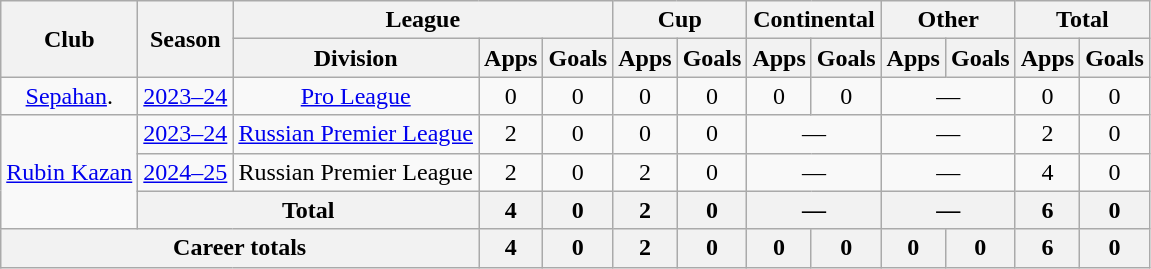<table class="wikitable" style="text-align: center;">
<tr>
<th rowspan="2">Club</th>
<th rowspan="2">Season</th>
<th colspan="3">League</th>
<th colspan="2">Cup</th>
<th colspan="2">Continental</th>
<th colspan="2">Other</th>
<th colspan="2">Total</th>
</tr>
<tr>
<th>Division</th>
<th>Apps</th>
<th>Goals</th>
<th>Apps</th>
<th>Goals</th>
<th>Apps</th>
<th>Goals</th>
<th>Apps</th>
<th>Goals</th>
<th>Apps</th>
<th>Goals</th>
</tr>
<tr>
<td><a href='#'>Sepahan</a>.</td>
<td><a href='#'>2023–24</a></td>
<td><a href='#'>Pro League</a></td>
<td>0</td>
<td>0</td>
<td>0</td>
<td>0</td>
<td>0</td>
<td>0</td>
<td colspan="2">—</td>
<td>0</td>
<td>0</td>
</tr>
<tr>
<td rowspan="3"><a href='#'>Rubin Kazan</a></td>
<td><a href='#'>2023–24</a></td>
<td><a href='#'>Russian Premier League</a></td>
<td>2</td>
<td>0</td>
<td>0</td>
<td>0</td>
<td colspan="2">—</td>
<td colspan="2">—</td>
<td>2</td>
<td>0</td>
</tr>
<tr>
<td><a href='#'>2024–25</a></td>
<td>Russian Premier League</td>
<td>2</td>
<td>0</td>
<td>2</td>
<td>0</td>
<td colspan="2">—</td>
<td colspan="2">—</td>
<td>4</td>
<td>0</td>
</tr>
<tr>
<th colspan="2">Total</th>
<th>4</th>
<th>0</th>
<th>2</th>
<th>0</th>
<th colspan="2">—</th>
<th colspan="2">—</th>
<th>6</th>
<th>0</th>
</tr>
<tr>
<th colspan="3">Career totals</th>
<th>4</th>
<th>0</th>
<th>2</th>
<th>0</th>
<th>0</th>
<th>0</th>
<th>0</th>
<th>0</th>
<th>6</th>
<th>0</th>
</tr>
</table>
